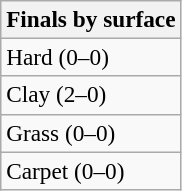<table class=wikitable style=font-size:97%>
<tr>
<th>Finals by surface</th>
</tr>
<tr>
<td>Hard (0–0)</td>
</tr>
<tr>
<td>Clay (2–0)</td>
</tr>
<tr>
<td>Grass (0–0)</td>
</tr>
<tr>
<td>Carpet (0–0)</td>
</tr>
</table>
